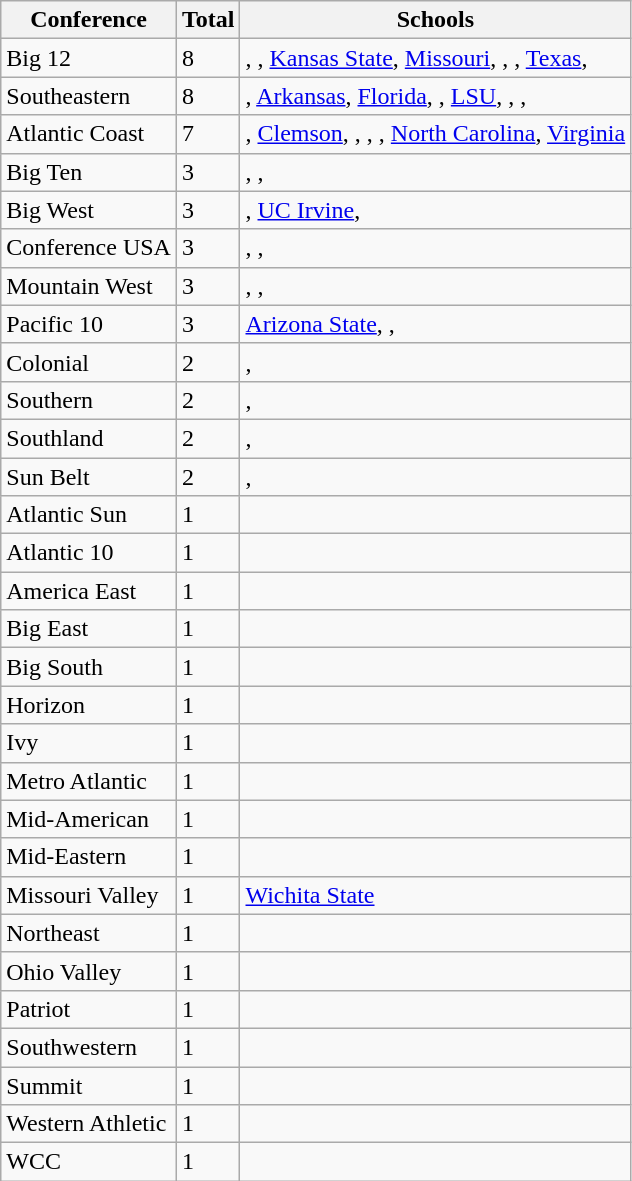<table class="wikitable sortable">
<tr>
<th>Conference</th>
<th>Total</th>
<th>Schools</th>
</tr>
<tr>
<td>Big 12</td>
<td>8</td>
<td>, , <a href='#'>Kansas State</a>, <a href='#'>Missouri</a>, , , <a href='#'>Texas</a>, </td>
</tr>
<tr>
<td>Southeastern</td>
<td>8</td>
<td>, <a href='#'>Arkansas</a>, <a href='#'>Florida</a>, , <a href='#'>LSU</a>, , , </td>
</tr>
<tr>
<td>Atlantic Coast</td>
<td>7</td>
<td>, <a href='#'>Clemson</a>, , , , <a href='#'>North Carolina</a>, <a href='#'>Virginia</a></td>
</tr>
<tr>
<td>Big Ten</td>
<td>3</td>
<td>, , </td>
</tr>
<tr>
<td>Big West</td>
<td>3</td>
<td>, <a href='#'>UC Irvine</a>, </td>
</tr>
<tr>
<td>Conference USA</td>
<td>3</td>
<td>, , </td>
</tr>
<tr>
<td>Mountain West</td>
<td>3</td>
<td>, , </td>
</tr>
<tr>
<td>Pacific 10</td>
<td>3</td>
<td><a href='#'>Arizona State</a>, , </td>
</tr>
<tr>
<td>Colonial</td>
<td>2</td>
<td>, </td>
</tr>
<tr>
<td>Southern</td>
<td>2</td>
<td>, </td>
</tr>
<tr>
<td>Southland</td>
<td>2</td>
<td>, </td>
</tr>
<tr>
<td>Sun Belt</td>
<td>2</td>
<td>, </td>
</tr>
<tr>
<td>Atlantic Sun</td>
<td>1</td>
<td></td>
</tr>
<tr>
<td>Atlantic 10</td>
<td>1</td>
<td></td>
</tr>
<tr>
<td>America East</td>
<td>1</td>
<td></td>
</tr>
<tr>
<td>Big East</td>
<td>1</td>
<td></td>
</tr>
<tr>
<td>Big South</td>
<td>1</td>
<td></td>
</tr>
<tr>
<td>Horizon</td>
<td>1</td>
<td></td>
</tr>
<tr>
<td>Ivy</td>
<td>1</td>
<td></td>
</tr>
<tr>
<td>Metro Atlantic</td>
<td>1</td>
<td></td>
</tr>
<tr>
<td>Mid-American</td>
<td>1</td>
<td></td>
</tr>
<tr>
<td>Mid-Eastern</td>
<td>1</td>
<td></td>
</tr>
<tr>
<td>Missouri Valley</td>
<td>1</td>
<td><a href='#'>Wichita State</a></td>
</tr>
<tr>
<td>Northeast</td>
<td>1</td>
<td></td>
</tr>
<tr>
<td>Ohio Valley</td>
<td>1</td>
<td></td>
</tr>
<tr>
<td>Patriot</td>
<td>1</td>
<td></td>
</tr>
<tr>
<td>Southwestern</td>
<td>1</td>
<td></td>
</tr>
<tr>
<td>Summit</td>
<td>1</td>
<td></td>
</tr>
<tr>
<td>Western Athletic</td>
<td>1</td>
<td></td>
</tr>
<tr>
<td>WCC</td>
<td>1</td>
<td></td>
</tr>
</table>
